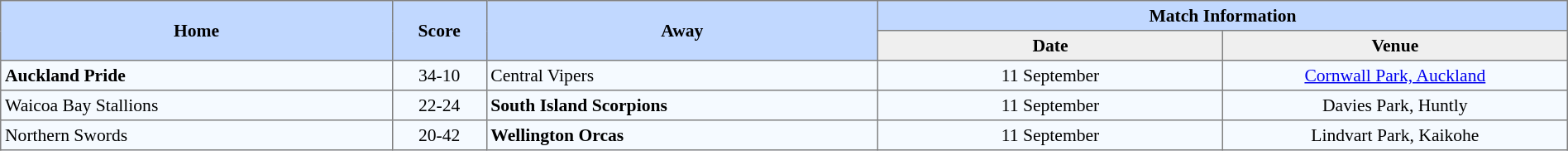<table border=1 style="border-collapse:collapse; font-size:90%; text-align:center;" cellpadding=3 cellspacing=0 width=100%>
<tr bgcolor=#C1D8FF>
<th rowspan=2 width=25%>Home</th>
<th rowspan=2 width=6%>Score</th>
<th rowspan=2 width=25%>Away</th>
<th colspan=6>Match Information</th>
</tr>
<tr bgcolor=#EFEFEF>
<th width=22%>Date</th>
<th width=22%>Venue</th>
</tr>
<tr bgcolor=#F5FAFF>
<td align=left><strong>Auckland Pride</strong></td>
<td>34-10</td>
<td align=left>Central Vipers</td>
<td>11 September</td>
<td><a href='#'>Cornwall Park, Auckland</a></td>
</tr>
<tr bgcolor=#F5FAFF>
<td align=left>Waicoa Bay Stallions</td>
<td>22-24</td>
<td align=left><strong>South Island Scorpions</strong></td>
<td>11 September</td>
<td>Davies Park, Huntly</td>
</tr>
<tr bgcolor=#F5FAFF>
<td align=left>Northern Swords</td>
<td>20-42</td>
<td align=left><strong>Wellington Orcas</strong></td>
<td>11 September</td>
<td>Lindvart Park, Kaikohe</td>
</tr>
</table>
